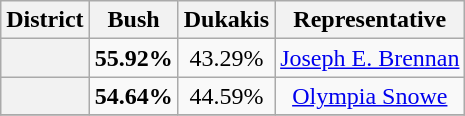<table class=wikitable>
<tr>
<th>District</th>
<th>Bush</th>
<th>Dukakis</th>
<th>Representative</th>
</tr>
<tr align=center>
<th></th>
<td><strong>55.92%</strong></td>
<td>43.29%</td>
<td><a href='#'>Joseph E. Brennan</a></td>
</tr>
<tr align=center>
<th></th>
<td><strong>54.64%</strong></td>
<td>44.59%</td>
<td><a href='#'>Olympia Snowe</a></td>
</tr>
<tr align=center>
</tr>
</table>
